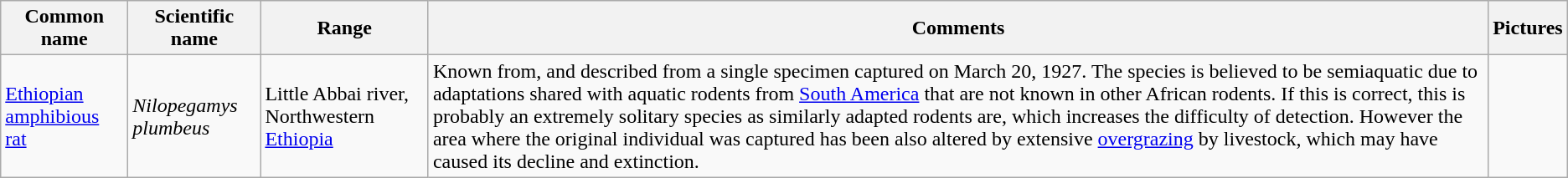<table class="wikitable">
<tr>
<th>Common name</th>
<th>Scientific name</th>
<th>Range</th>
<th class="unsortable">Comments</th>
<th>Pictures</th>
</tr>
<tr>
<td><a href='#'>Ethiopian amphibious rat</a></td>
<td><em>Nilopegamys plumbeus</em></td>
<td>Little Abbai river, Northwestern <a href='#'>Ethiopia</a></td>
<td>Known from, and described from a single specimen captured on March 20, 1927. The species is believed to be semiaquatic due to adaptations shared with aquatic rodents from <a href='#'>South America</a> that are not known in other African rodents. If this is correct, this is probably an extremely solitary species as similarly adapted rodents are, which increases the difficulty of detection. However the area where the original individual was captured has been also altered by extensive <a href='#'>overgrazing</a> by livestock, which may have caused its decline and extinction.</td>
<td></td>
</tr>
</table>
